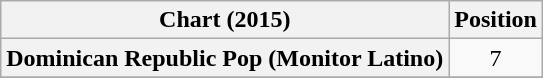<table class="wikitable plainrowheaders sortable" style="text-align:center">
<tr>
<th scope="col">Chart (2015)</th>
<th scope="col">Position</th>
</tr>
<tr>
<th scope="row">Dominican  Republic Pop (Monitor Latino)</th>
<td>7</td>
</tr>
<tr>
</tr>
</table>
